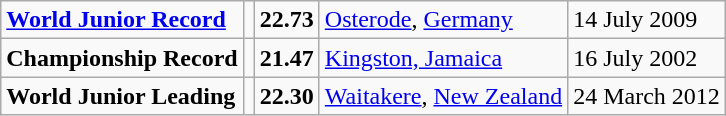<table class="wikitable">
<tr>
<td><strong><a href='#'>World Junior Record</a></strong></td>
<td></td>
<td><strong>22.73</strong></td>
<td><a href='#'>Osterode</a>, <a href='#'>Germany</a></td>
<td>14 July 2009</td>
</tr>
<tr>
<td><strong>Championship Record</strong></td>
<td></td>
<td><strong>21.47</strong></td>
<td><a href='#'>Kingston, Jamaica</a></td>
<td>16 July 2002</td>
</tr>
<tr>
<td><strong>World Junior Leading</strong></td>
<td></td>
<td><strong>22.30</strong></td>
<td><a href='#'>Waitakere</a>, <a href='#'>New Zealand</a></td>
<td>24 March 2012</td>
</tr>
</table>
